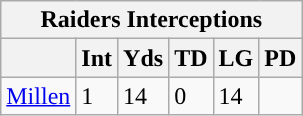<table class="wikitable">
<tr>
<th colspan="6">Raiders Interceptions</th>
</tr>
<tr>
<th></th>
<th>Int</th>
<th>Yds</th>
<th>TD</th>
<th>LG</th>
<th>PD</th>
</tr>
<tr>
<td><a href='#'>Millen</a></td>
<td>1</td>
<td>14</td>
<td>0</td>
<td>14</td>
<td></td>
</tr>
</table>
